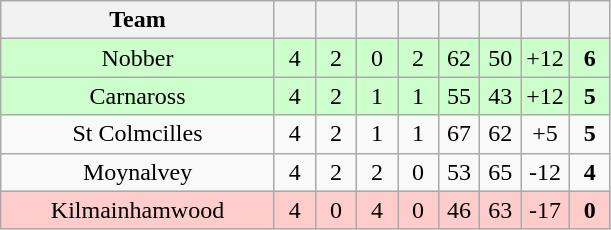<table class="wikitable" style="text-align:center">
<tr>
<th width="175">Team</th>
<th width="20"></th>
<th width="20"></th>
<th width="20"></th>
<th width="20"></th>
<th width="20"></th>
<th width="20"></th>
<th width="20"></th>
<th width="20"></th>
</tr>
<tr bgcolor="ccffcc">
<td>Nobber</td>
<td>4</td>
<td>2</td>
<td>0</td>
<td>2</td>
<td>62</td>
<td>50</td>
<td>+12</td>
<td><strong>6</strong></td>
</tr>
<tr bgcolor="ccffcc">
<td>Carnaross</td>
<td>4</td>
<td>2</td>
<td>1</td>
<td>1</td>
<td>55</td>
<td>43</td>
<td>+12</td>
<td><strong>5</strong></td>
</tr>
<tr>
<td>St Colmcilles</td>
<td>4</td>
<td>2</td>
<td>1</td>
<td>1</td>
<td>67</td>
<td>62</td>
<td>+5</td>
<td><strong>5</strong></td>
</tr>
<tr>
<td>Moynalvey</td>
<td>4</td>
<td>2</td>
<td>2</td>
<td>0</td>
<td>53</td>
<td>65</td>
<td>-12</td>
<td><strong>4</strong></td>
</tr>
<tr bgcolor="ffcccc">
<td>Kilmainhamwood</td>
<td>4</td>
<td>0</td>
<td>4</td>
<td>0</td>
<td>46</td>
<td>63</td>
<td>-17</td>
<td><strong>0</strong></td>
</tr>
</table>
